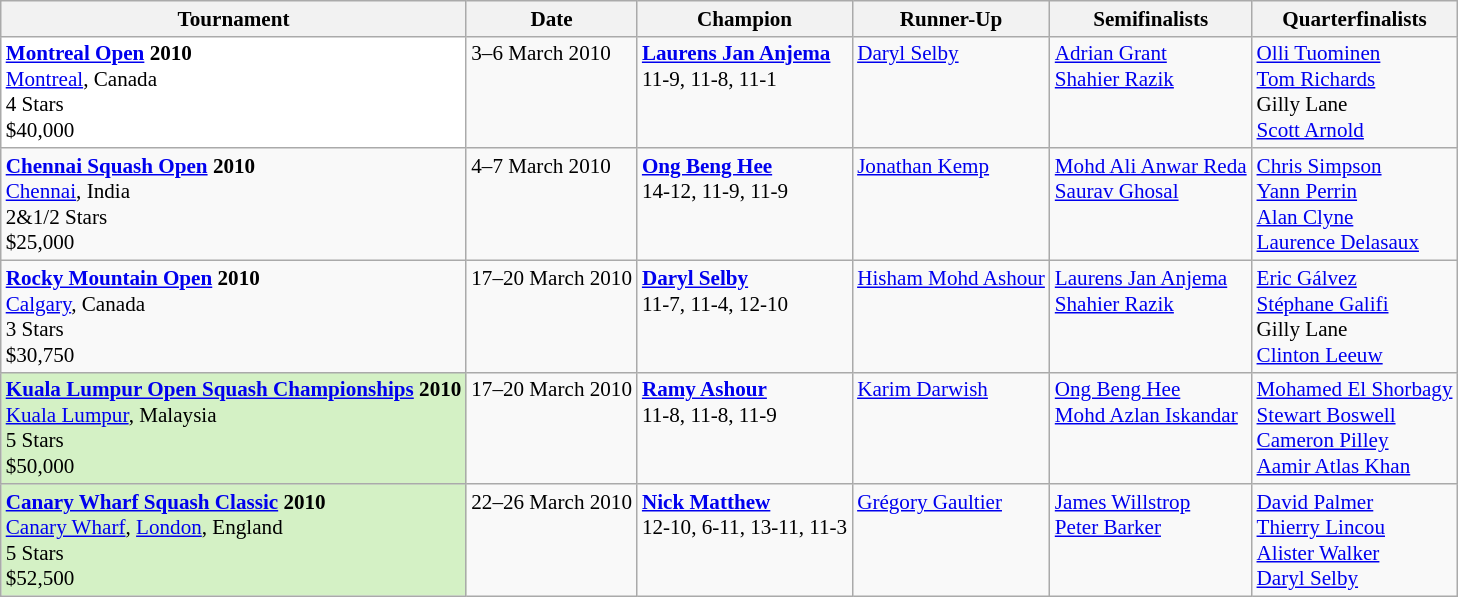<table class="wikitable" style="font-size:88%">
<tr>
<th>Tournament</th>
<th>Date</th>
<th>Champion</th>
<th>Runner-Up</th>
<th>Semifinalists</th>
<th>Quarterfinalists</th>
</tr>
<tr valign=top>
<td style="background:#fff;"><strong><a href='#'>Montreal Open</a> 2010</strong><br> <a href='#'>Montreal</a>, Canada<br>4 Stars<br>$40,000</td>
<td>3–6 March 2010</td>
<td> <strong><a href='#'>Laurens Jan Anjema</a></strong><br>11-9, 11-8, 11-1</td>
<td> <a href='#'>Daryl Selby</a></td>
<td> <a href='#'>Adrian Grant</a><br> <a href='#'>Shahier Razik</a></td>
<td> <a href='#'>Olli Tuominen</a><br> <a href='#'>Tom Richards</a><br> Gilly Lane<br> <a href='#'>Scott Arnold</a></td>
</tr>
<tr valign=top>
<td><strong><a href='#'>Chennai Squash Open</a> 2010</strong><br> <a href='#'>Chennai</a>, India<br>2&1/2 Stars <br>$25,000</td>
<td>4–7 March 2010</td>
<td> <strong><a href='#'>Ong Beng Hee</a></strong><br>14-12, 11-9, 11-9</td>
<td> <a href='#'>Jonathan Kemp</a></td>
<td> <a href='#'>Mohd Ali Anwar Reda</a><br> <a href='#'>Saurav Ghosal</a></td>
<td> <a href='#'>Chris Simpson</a><br> <a href='#'>Yann Perrin</a><br> <a href='#'>Alan Clyne</a><br> <a href='#'>Laurence Delasaux</a></td>
</tr>
<tr valign=top>
<td><strong><a href='#'>Rocky Mountain Open</a> 2010</strong><br> <a href='#'>Calgary</a>, Canada<br>3 Stars<br>$30,750</td>
<td>17–20 March 2010</td>
<td> <strong><a href='#'>Daryl Selby</a></strong><br>11-7, 11-4, 12-10</td>
<td> <a href='#'>Hisham Mohd Ashour</a></td>
<td> <a href='#'>Laurens Jan Anjema</a><br> <a href='#'>Shahier Razik</a></td>
<td> <a href='#'>Eric Gálvez</a><br> <a href='#'>Stéphane Galifi</a><br> Gilly Lane<br> <a href='#'>Clinton Leeuw</a></td>
</tr>
<tr valign=top>
<td style="background:#D4F1C5;"><strong><a href='#'>Kuala Lumpur Open Squash Championships</a> 2010</strong><br> <a href='#'>Kuala Lumpur</a>, Malaysia<br>5 Stars<br>$50,000</td>
<td>17–20 March 2010</td>
<td> <strong><a href='#'>Ramy Ashour</a></strong><br>11-8, 11-8, 11-9</td>
<td> <a href='#'>Karim Darwish</a></td>
<td> <a href='#'>Ong Beng Hee</a><br> <a href='#'>Mohd Azlan Iskandar</a></td>
<td> <a href='#'>Mohamed El Shorbagy</a><br> <a href='#'>Stewart Boswell</a><br> <a href='#'>Cameron Pilley</a><br> <a href='#'>Aamir Atlas Khan</a></td>
</tr>
<tr valign=top>
<td style="background:#D4F1C5;"><strong><a href='#'>Canary Wharf Squash Classic</a> 2010</strong><br> <a href='#'>Canary Wharf</a>, <a href='#'>London</a>, England<br>5 Stars<br>$52,500</td>
<td>22–26 March 2010</td>
<td> <strong><a href='#'>Nick Matthew</a></strong><br>12-10, 6-11, 13-11, 11-3</td>
<td> <a href='#'>Grégory Gaultier</a></td>
<td> <a href='#'>James Willstrop</a><br> <a href='#'>Peter Barker</a></td>
<td> <a href='#'>David Palmer</a><br> <a href='#'>Thierry Lincou</a><br> <a href='#'>Alister Walker</a><br> <a href='#'>Daryl Selby</a></td>
</tr>
</table>
